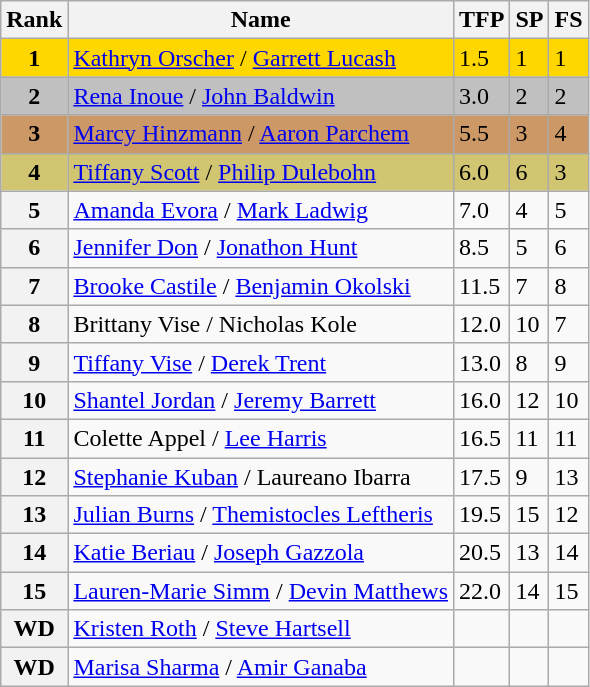<table class="wikitable">
<tr>
<th>Rank</th>
<th>Name</th>
<th>TFP</th>
<th>SP</th>
<th>FS</th>
</tr>
<tr bgcolor="gold">
<td align="center"><strong>1</strong></td>
<td><a href='#'>Kathryn Orscher</a> / <a href='#'>Garrett Lucash</a></td>
<td>1.5</td>
<td>1</td>
<td>1</td>
</tr>
<tr bgcolor="silver">
<td align="center"><strong>2</strong></td>
<td><a href='#'>Rena Inoue</a> / <a href='#'>John Baldwin</a></td>
<td>3.0</td>
<td>2</td>
<td>2</td>
</tr>
<tr bgcolor="cc9966">
<td align="center"><strong>3</strong></td>
<td><a href='#'>Marcy Hinzmann</a> / <a href='#'>Aaron Parchem</a></td>
<td>5.5</td>
<td>3</td>
<td>4</td>
</tr>
<tr bgcolor="#d1c571">
<td align="center"><strong>4</strong></td>
<td><a href='#'>Tiffany Scott</a> / <a href='#'>Philip Dulebohn</a></td>
<td>6.0</td>
<td>6</td>
<td>3</td>
</tr>
<tr>
<th>5</th>
<td><a href='#'>Amanda Evora</a> / <a href='#'>Mark Ladwig</a></td>
<td>7.0</td>
<td>4</td>
<td>5</td>
</tr>
<tr>
<th>6</th>
<td><a href='#'>Jennifer Don</a> / <a href='#'>Jonathon Hunt</a></td>
<td>8.5</td>
<td>5</td>
<td>6</td>
</tr>
<tr>
<th>7</th>
<td><a href='#'>Brooke Castile</a> / <a href='#'>Benjamin Okolski</a></td>
<td>11.5</td>
<td>7</td>
<td>8</td>
</tr>
<tr>
<th>8</th>
<td>Brittany Vise / Nicholas Kole</td>
<td>12.0</td>
<td>10</td>
<td>7</td>
</tr>
<tr>
<th>9</th>
<td><a href='#'>Tiffany Vise</a> / <a href='#'>Derek Trent</a></td>
<td>13.0</td>
<td>8</td>
<td>9</td>
</tr>
<tr>
<th>10</th>
<td><a href='#'>Shantel Jordan</a> / <a href='#'>Jeremy Barrett</a></td>
<td>16.0</td>
<td>12</td>
<td>10</td>
</tr>
<tr>
<th>11</th>
<td>Colette Appel / <a href='#'>Lee Harris</a></td>
<td>16.5</td>
<td>11</td>
<td>11</td>
</tr>
<tr>
<th>12</th>
<td><a href='#'>Stephanie Kuban</a> / Laureano Ibarra</td>
<td>17.5</td>
<td>9</td>
<td>13</td>
</tr>
<tr>
<th>13</th>
<td><a href='#'>Julian Burns</a> / <a href='#'>Themistocles Leftheris</a></td>
<td>19.5</td>
<td>15</td>
<td>12</td>
</tr>
<tr>
<th>14</th>
<td><a href='#'>Katie Beriau</a> / <a href='#'>Joseph Gazzola</a></td>
<td>20.5</td>
<td>13</td>
<td>14</td>
</tr>
<tr>
<th>15</th>
<td><a href='#'>Lauren-Marie Simm</a> / <a href='#'>Devin Matthews</a></td>
<td>22.0</td>
<td>14</td>
<td>15</td>
</tr>
<tr>
<th>WD</th>
<td><a href='#'>Kristen Roth</a> / <a href='#'>Steve Hartsell</a></td>
<td></td>
<td></td>
<td></td>
</tr>
<tr>
<th>WD</th>
<td><a href='#'>Marisa Sharma</a> / <a href='#'>Amir Ganaba</a></td>
<td></td>
<td></td>
<td></td>
</tr>
</table>
